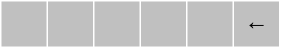<table border="0" cellpadding="0" cellspacing="1" style="text-align:center; background-color: white; color: black;">
<tr style="height:30px; background-color: silver;">
<td style="width:30px;"> </td>
<td style="width:30px;"></td>
<td style="width:30px;"></td>
<td style="width:30px;"></td>
<td style="width:30px;"></td>
<td style="width:30px;">←</td>
</tr>
</table>
